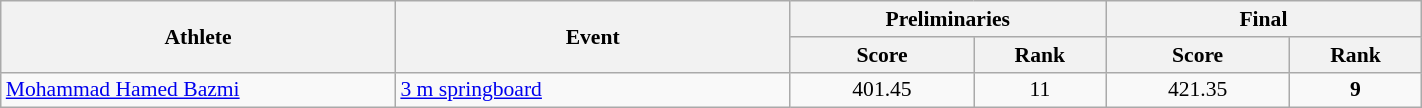<table class="wikitable" width="75%" style="text-align:center; font-size:90%">
<tr>
<th rowspan="2" width="15%">Athlete</th>
<th rowspan="2" width="15%">Event</th>
<th colspan="2" width="12%">Preliminaries</th>
<th colspan="2" width="12%">Final</th>
</tr>
<tr>
<th width="7%">Score</th>
<th>Rank</th>
<th width="7%">Score</th>
<th>Rank</th>
</tr>
<tr>
<td align="left"><a href='#'>Mohammad Hamed Bazmi</a></td>
<td align="left"><a href='#'>3 m springboard</a></td>
<td>401.45</td>
<td>11 <strong></strong></td>
<td>421.35</td>
<td><strong>9</strong></td>
</tr>
</table>
